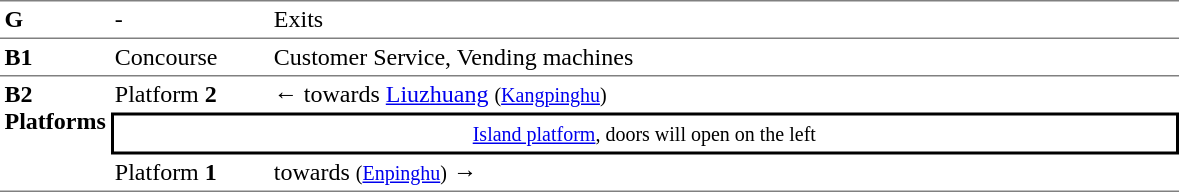<table table border=0 cellspacing=0 cellpadding=3>
<tr>
<td style="border-top:solid 1px gray;" width=50 valign=top><strong>G</strong></td>
<td style="border-top:solid 1px gray;" width=100 valign=top>-</td>
<td style="border-top:solid 1px gray;" width=600 valign=top>Exits</td>
</tr>
<tr>
<td style="border-bottom:solid 1px gray; border-top:solid 1px gray;" valign=top width=50><strong>B1</strong></td>
<td style="border-bottom:solid 1px gray; border-top:solid 1px gray;" valign=top width=100>Concourse<br></td>
<td style="border-bottom:solid 1px gray; border-top:solid 1px gray;" valign=top width=390>Customer Service, Vending machines</td>
</tr>
<tr>
<td style="border-bottom:solid 1px gray;" rowspan="3" valign=top><strong>B2<br>Platforms</strong></td>
<td>Platform <span> <strong>2</strong></span></td>
<td>←  towards <a href='#'>Liuzhuang</a> <small>(<a href='#'>Kangpinghu</a>)</small></td>
</tr>
<tr>
<td style="border-right:solid 2px black;border-left:solid 2px black;border-top:solid 2px black;border-bottom:solid 2px black;text-align:center;" colspan=2><small><a href='#'>Island platform</a>, doors will open on the left</small></td>
</tr>
<tr>
<td style="border-bottom:solid 1px gray;">Platform <span> <strong>1</strong></span></td>
<td style="border-bottom:solid 1px gray;">  towards  <small>(<a href='#'>Enpinghu</a>)</small> →</td>
</tr>
</table>
